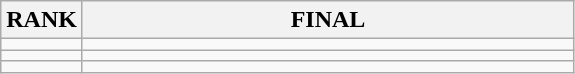<table class="wikitable">
<tr>
<th>RANK</th>
<th align="center" style="width: 20em">FINAL</th>
</tr>
<tr>
<td align="center"></td>
<td></td>
</tr>
<tr>
<td align="center"></td>
<td></td>
</tr>
<tr>
<td align="center"></td>
<td></td>
</tr>
</table>
